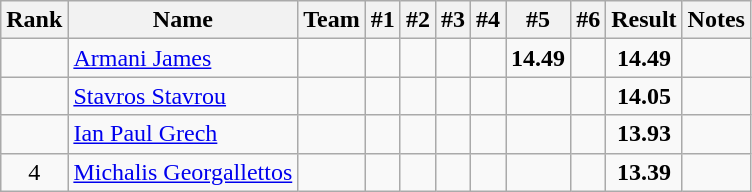<table class="wikitable sortable" style="text-align:center">
<tr>
<th>Rank</th>
<th>Name</th>
<th>Team</th>
<th>#1</th>
<th>#2</th>
<th>#3</th>
<th>#4</th>
<th>#5</th>
<th>#6</th>
<th>Result</th>
<th>Notes</th>
</tr>
<tr>
<td></td>
<td align="left"><a href='#'>Armani James</a></td>
<td align=left></td>
<td></td>
<td></td>
<td></td>
<td></td>
<td><strong>14.49</strong></td>
<td></td>
<td><strong>14.49</strong></td>
<td></td>
</tr>
<tr>
<td></td>
<td align="left"><a href='#'>Stavros Stavrou</a></td>
<td align=left></td>
<td></td>
<td></td>
<td></td>
<td></td>
<td></td>
<td></td>
<td><strong>14.05</strong></td>
<td></td>
</tr>
<tr>
<td></td>
<td align="left"><a href='#'>Ian Paul Grech</a></td>
<td align=left></td>
<td></td>
<td></td>
<td></td>
<td></td>
<td></td>
<td></td>
<td><strong>13.93</strong></td>
<td></td>
</tr>
<tr>
<td>4</td>
<td align="left"><a href='#'>Michalis Georgallettos</a></td>
<td align=left></td>
<td></td>
<td></td>
<td></td>
<td></td>
<td></td>
<td></td>
<td><strong>13.39</strong></td>
<td></td>
</tr>
</table>
